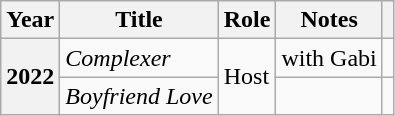<table class="wikitable  plainrowheaders">
<tr>
<th scope="col">Year</th>
<th scope="col">Title</th>
<th scope="col">Role</th>
<th scope="col">Notes</th>
<th scope="col" class="unsortable"></th>
</tr>
<tr>
<th scope="row" rowspan=2>2022</th>
<td><em>Complexer</em></td>
<td rowspan=2>Host</td>
<td>with Gabi</td>
<td></td>
</tr>
<tr>
<td><em>Boyfriend Love</em></td>
<td></td>
<td></td>
</tr>
</table>
